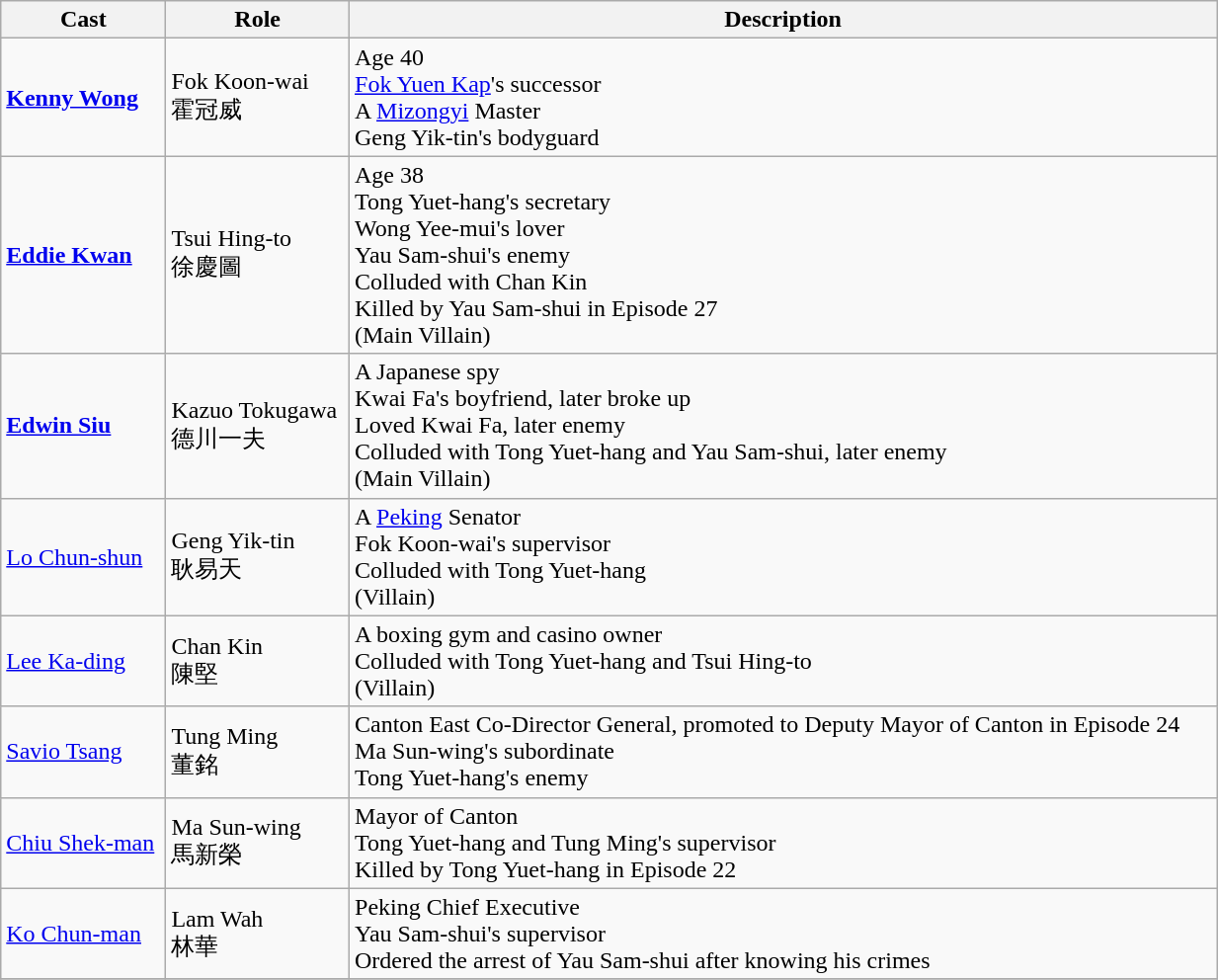<table class="wikitable" width="65%">
<tr>
<th>Cast</th>
<th>Role</th>
<th>Description</th>
</tr>
<tr>
<td><strong><a href='#'>Kenny Wong</a></strong></td>
<td>Fok Koon-wai<br>霍冠威</td>
<td>Age 40<br><a href='#'>Fok Yuen Kap</a>'s successor<br>A <a href='#'>Mizongyi</a> Master<br>Geng Yik-tin's bodyguard</td>
</tr>
<tr>
<td><strong><a href='#'>Eddie Kwan</a></strong></td>
<td>Tsui Hing-to<br>徐慶圖</td>
<td>Age 38<br>Tong Yuet-hang's secretary<br>Wong Yee-mui's lover<br>Yau Sam-shui's enemy<br>Colluded with Chan Kin<br>Killed by Yau Sam-shui in Episode 27<br>(Main Villain)</td>
</tr>
<tr>
<td><strong><a href='#'>Edwin Siu</a></strong></td>
<td>Kazuo Tokugawa<br>德川一夫</td>
<td>A Japanese spy<br>Kwai Fa's boyfriend, later broke up<br>Loved Kwai Fa, later enemy<br>Colluded with Tong Yuet-hang and Yau Sam-shui, later enemy <br>(Main Villain)</td>
</tr>
<tr>
<td><a href='#'>Lo Chun-shun</a></td>
<td>Geng Yik-tin<br>耿易天</td>
<td>A <a href='#'>Peking</a> Senator<br>Fok Koon-wai's supervisor<br>Colluded with Tong Yuet-hang<br>(Villain)</td>
</tr>
<tr>
<td><a href='#'>Lee Ka-ding</a></td>
<td>Chan Kin<br>陳堅</td>
<td>A boxing gym and casino owner<br>Colluded with Tong Yuet-hang and Tsui Hing-to<br>(Villain)</td>
</tr>
<tr>
<td><a href='#'>Savio Tsang</a></td>
<td>Tung Ming<br>董銘</td>
<td>Canton East Co-Director General, promoted to Deputy Mayor of Canton in Episode 24<br>Ma Sun-wing's subordinate<br>Tong Yuet-hang's enemy</td>
</tr>
<tr>
<td><a href='#'>Chiu Shek-man</a></td>
<td>Ma Sun-wing<br>馬新榮</td>
<td>Mayor of Canton<br>Tong Yuet-hang and Tung Ming's supervisor<br>Killed by Tong Yuet-hang in Episode 22</td>
</tr>
<tr>
<td><a href='#'>Ko Chun-man</a></td>
<td>Lam Wah<br>林華</td>
<td>Peking Chief Executive<br>Yau Sam-shui's supervisor<br>Ordered the arrest of Yau Sam-shui after knowing his crimes</td>
</tr>
<tr>
</tr>
</table>
